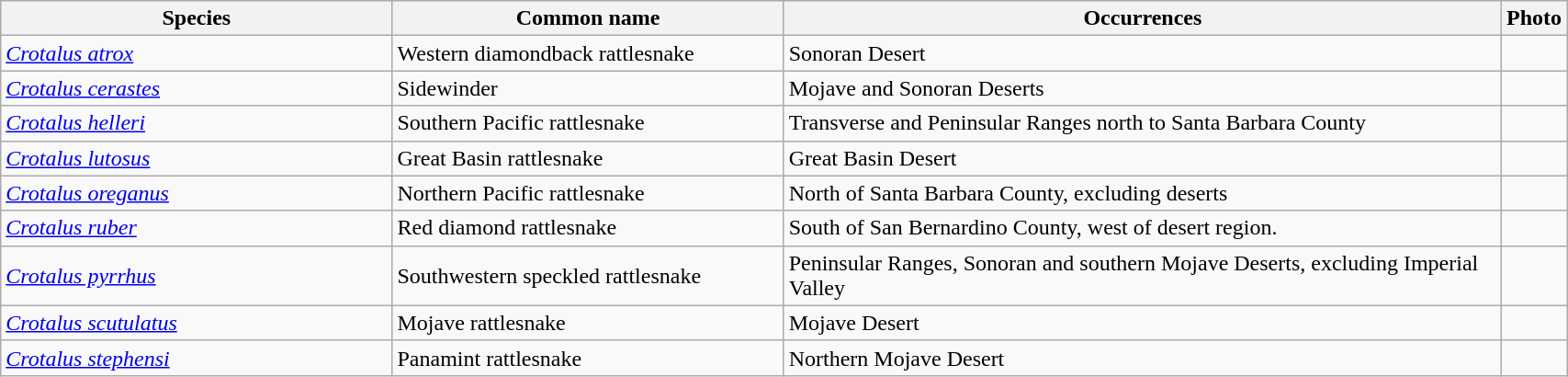<table width=90% class="wikitable">
<tr>
<th width=25%>Species</th>
<th width=25%>Common name</th>
<th>Occurrences</th>
<th>Photo</th>
</tr>
<tr>
<td><em><a href='#'>Crotalus atrox</a></em></td>
<td>Western diamondback rattlesnake</td>
<td>Sonoran Desert</td>
<td></td>
</tr>
<tr>
<td><em><a href='#'>Crotalus cerastes</a></em></td>
<td>Sidewinder</td>
<td>Mojave and Sonoran Deserts</td>
<td></td>
</tr>
<tr>
<td><em><a href='#'>Crotalus helleri</a></em></td>
<td>Southern Pacific rattlesnake</td>
<td>Transverse and Peninsular Ranges north to Santa Barbara County</td>
<td></td>
</tr>
<tr>
<td><em><a href='#'>Crotalus lutosus</a></em></td>
<td>Great Basin rattlesnake</td>
<td>Great Basin Desert</td>
<td></td>
</tr>
<tr>
<td><em><a href='#'>Crotalus oreganus</a></em></td>
<td>Northern Pacific rattlesnake</td>
<td>North of Santa Barbara County, excluding deserts</td>
<td></td>
</tr>
<tr>
<td><em><a href='#'>Crotalus ruber</a></em></td>
<td>Red diamond rattlesnake</td>
<td>South of San Bernardino County, west of desert region.</td>
<td></td>
</tr>
<tr>
<td><em><a href='#'>Crotalus pyrrhus</a></em></td>
<td>Southwestern speckled rattlesnake</td>
<td>Peninsular Ranges, Sonoran and southern Mojave Deserts, excluding Imperial Valley</td>
<td></td>
</tr>
<tr>
<td><em><a href='#'>Crotalus scutulatus</a></em></td>
<td>Mojave rattlesnake</td>
<td>Mojave Desert</td>
<td></td>
</tr>
<tr>
<td><em><a href='#'>Crotalus stephensi</a></em></td>
<td>Panamint rattlesnake</td>
<td>Northern Mojave Desert</td>
<td></td>
</tr>
</table>
